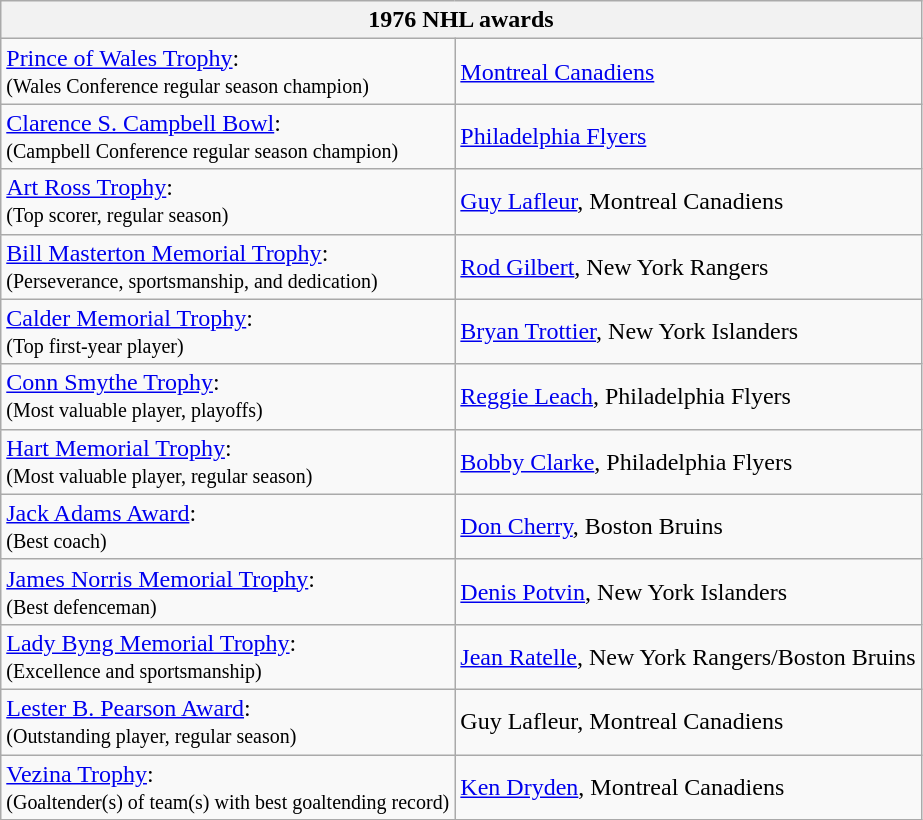<table class="wikitable">
<tr>
<th bgcolor="#DDDDDD" colspan="2">1976 NHL awards</th>
</tr>
<tr>
<td><a href='#'>Prince of Wales Trophy</a>:<br><small>(Wales Conference regular season champion)</small></td>
<td><a href='#'>Montreal Canadiens</a></td>
</tr>
<tr>
<td><a href='#'>Clarence S. Campbell Bowl</a>:<br><small>(Campbell Conference regular season champion)</small></td>
<td><a href='#'>Philadelphia Flyers</a></td>
</tr>
<tr>
<td><a href='#'>Art Ross Trophy</a>:<br><small>(Top scorer, regular season)</small></td>
<td><a href='#'>Guy Lafleur</a>, Montreal Canadiens</td>
</tr>
<tr>
<td><a href='#'>Bill Masterton Memorial Trophy</a>:<br><small>(Perseverance, sportsmanship, and dedication)</small></td>
<td><a href='#'>Rod Gilbert</a>, New York Rangers</td>
</tr>
<tr>
<td><a href='#'>Calder Memorial Trophy</a>:<br><small>(Top first-year player)</small></td>
<td><a href='#'>Bryan Trottier</a>, New York Islanders</td>
</tr>
<tr>
<td><a href='#'>Conn Smythe Trophy</a>:<br><small>(Most valuable player, playoffs)</small></td>
<td><a href='#'>Reggie Leach</a>, Philadelphia Flyers</td>
</tr>
<tr>
<td><a href='#'>Hart Memorial Trophy</a>:<br><small>(Most valuable player, regular season)</small></td>
<td><a href='#'>Bobby Clarke</a>, Philadelphia Flyers</td>
</tr>
<tr>
<td><a href='#'>Jack Adams Award</a>:<br><small>(Best coach)</small></td>
<td><a href='#'>Don Cherry</a>, Boston Bruins</td>
</tr>
<tr>
<td><a href='#'>James Norris Memorial Trophy</a>:<br><small>(Best defenceman)</small></td>
<td><a href='#'>Denis Potvin</a>, New York Islanders</td>
</tr>
<tr>
<td><a href='#'>Lady Byng Memorial Trophy</a>:<br><small>(Excellence and sportsmanship)</small></td>
<td><a href='#'>Jean Ratelle</a>, New York Rangers/Boston Bruins</td>
</tr>
<tr>
<td><a href='#'>Lester B. Pearson Award</a>:<br><small>(Outstanding player, regular season)</small></td>
<td>Guy Lafleur, Montreal Canadiens</td>
</tr>
<tr>
<td><a href='#'>Vezina Trophy</a>:<br><small>(Goaltender(s) of team(s) with best goaltending record)</small></td>
<td><a href='#'>Ken Dryden</a>, Montreal Canadiens</td>
</tr>
</table>
